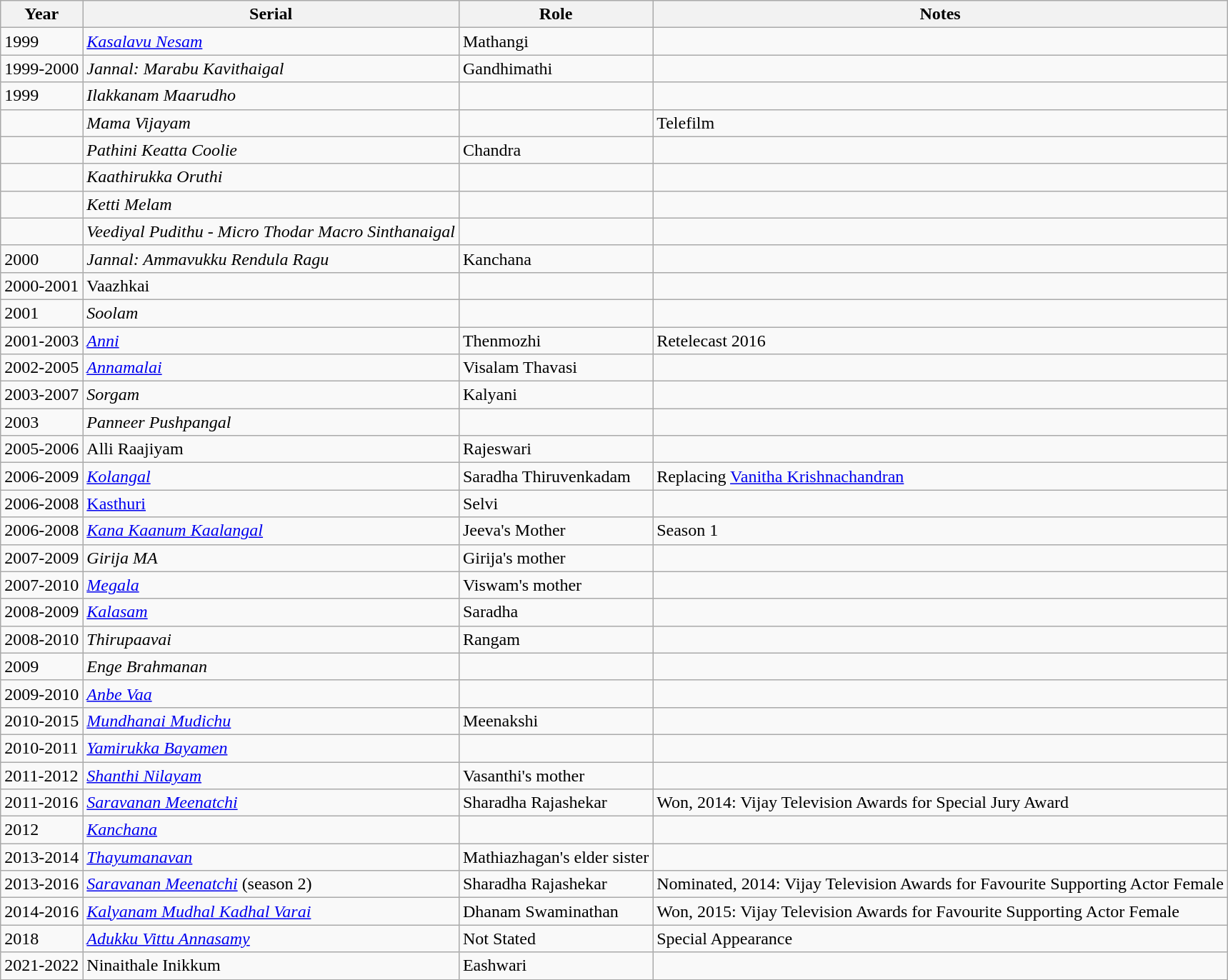<table class="wikitable sortable">
<tr>
<th>Year</th>
<th>Serial</th>
<th>Role</th>
<th class=unsortable>Notes</th>
</tr>
<tr>
<td>1999</td>
<td><em><a href='#'>Kasalavu Nesam</a></em></td>
<td>Mathangi</td>
<td></td>
</tr>
<tr>
<td>1999-2000</td>
<td><em>Jannal: Marabu Kavithaigal</em></td>
<td>Gandhimathi</td>
<td></td>
</tr>
<tr>
<td>1999</td>
<td><em>Ilakkanam Maarudho</em></td>
<td></td>
<td></td>
</tr>
<tr>
<td></td>
<td><em>Mama Vijayam</em></td>
<td></td>
<td>Telefilm</td>
</tr>
<tr>
<td></td>
<td><em>Pathini Keatta Coolie</em></td>
<td>Chandra</td>
<td></td>
</tr>
<tr>
<td></td>
<td><em>Kaathirukka Oruthi</em></td>
<td></td>
<td></td>
</tr>
<tr>
<td></td>
<td><em>Ketti Melam</em></td>
<td></td>
<td></td>
</tr>
<tr>
<td></td>
<td><em>Veediyal Pudithu - Micro Thodar Macro Sinthanaigal</em></td>
<td></td>
<td></td>
</tr>
<tr>
<td>2000</td>
<td><em>Jannal: Ammavukku Rendula Ragu</em></td>
<td>Kanchana</td>
<td></td>
</tr>
<tr>
<td>2000-2001</td>
<td>Vaazhkai</td>
<td></td>
<td></td>
</tr>
<tr>
<td>2001</td>
<td><em>Soolam</em></td>
<td></td>
<td></td>
</tr>
<tr>
<td>2001-2003</td>
<td><em><a href='#'>Anni</a></em></td>
<td>Thenmozhi</td>
<td>Retelecast 2016</td>
</tr>
<tr>
<td>2002-2005</td>
<td><em><a href='#'>Annamalai</a></em></td>
<td>Visalam Thavasi</td>
<td></td>
</tr>
<tr>
<td>2003-2007</td>
<td><em>Sorgam</em></td>
<td>Kalyani</td>
<td></td>
</tr>
<tr>
<td>2003</td>
<td><em>Panneer  Pushpangal</em></td>
<td></td>
<td></td>
</tr>
<tr>
<td>2005-2006</td>
<td>Alli Raajiyam</td>
<td>Rajeswari</td>
<td></td>
</tr>
<tr>
<td>2006-2009</td>
<td><em><a href='#'>Kolangal</a></em></td>
<td>Saradha Thiruvenkadam</td>
<td>Replacing <a href='#'>Vanitha Krishnachandran</a></td>
</tr>
<tr>
<td>2006-2008</td>
<td><a href='#'>Kasthuri</a></td>
<td>Selvi</td>
<td></td>
</tr>
<tr>
<td>2006-2008</td>
<td><em><a href='#'>Kana Kaanum Kaalangal</a></em></td>
<td>Jeeva's Mother</td>
<td>Season 1</td>
</tr>
<tr>
<td>2007-2009</td>
<td><em>Girija MA</em></td>
<td>Girija's mother</td>
<td></td>
</tr>
<tr>
<td>2007-2010</td>
<td><em><a href='#'>Megala</a></em></td>
<td>Viswam's mother</td>
<td></td>
</tr>
<tr>
<td>2008-2009</td>
<td><em><a href='#'>Kalasam</a></em></td>
<td>Saradha</td>
<td></td>
</tr>
<tr>
<td>2008-2010</td>
<td><em>Thirupaavai</em></td>
<td>Rangam</td>
<td></td>
</tr>
<tr>
<td>2009</td>
<td><em>Enge Brahmanan</em></td>
<td></td>
<td></td>
</tr>
<tr>
<td>2009-2010</td>
<td><em><a href='#'>Anbe Vaa</a></em></td>
<td></td>
<td></td>
</tr>
<tr>
<td>2010-2015</td>
<td><em><a href='#'>Mundhanai Mudichu</a></em></td>
<td>Meenakshi</td>
<td></td>
</tr>
<tr>
<td>2010-2011</td>
<td><em><a href='#'>Yamirukka Bayamen</a></em></td>
<td></td>
<td></td>
</tr>
<tr>
<td>2011-2012</td>
<td><em><a href='#'>Shanthi Nilayam</a></em></td>
<td>Vasanthi's mother</td>
<td></td>
</tr>
<tr>
<td>2011-2016</td>
<td><em><a href='#'>Saravanan Meenatchi</a></em></td>
<td>Sharadha Rajashekar</td>
<td>Won, 2014: Vijay Television Awards for Special Jury Award</td>
</tr>
<tr>
<td>2012</td>
<td><em><a href='#'>Kanchana</a></em></td>
<td></td>
<td></td>
</tr>
<tr>
<td>2013-2014</td>
<td><em><a href='#'>Thayumanavan</a></em></td>
<td>Mathiazhagan's elder sister</td>
<td></td>
</tr>
<tr>
<td>2013-2016</td>
<td><em><a href='#'>Saravanan Meenatchi</a></em> (season 2)</td>
<td>Sharadha Rajashekar</td>
<td>Nominated, 2014: Vijay Television Awards for Favourite Supporting Actor Female</td>
</tr>
<tr>
<td>2014-2016</td>
<td><em><a href='#'>Kalyanam Mudhal Kadhal Varai</a></em></td>
<td>Dhanam Swaminathan</td>
<td>Won, 2015: Vijay Television Awards for Favourite Supporting Actor Female</td>
</tr>
<tr>
<td>2018</td>
<td><em><a href='#'>Adukku Vittu Annasamy</a></em></td>
<td>Not Stated</td>
<td>Special Appearance</td>
</tr>
<tr>
<td>2021-2022</td>
<td>Ninaithale Inikkum</td>
<td>Eashwari</td>
<td></td>
</tr>
</table>
